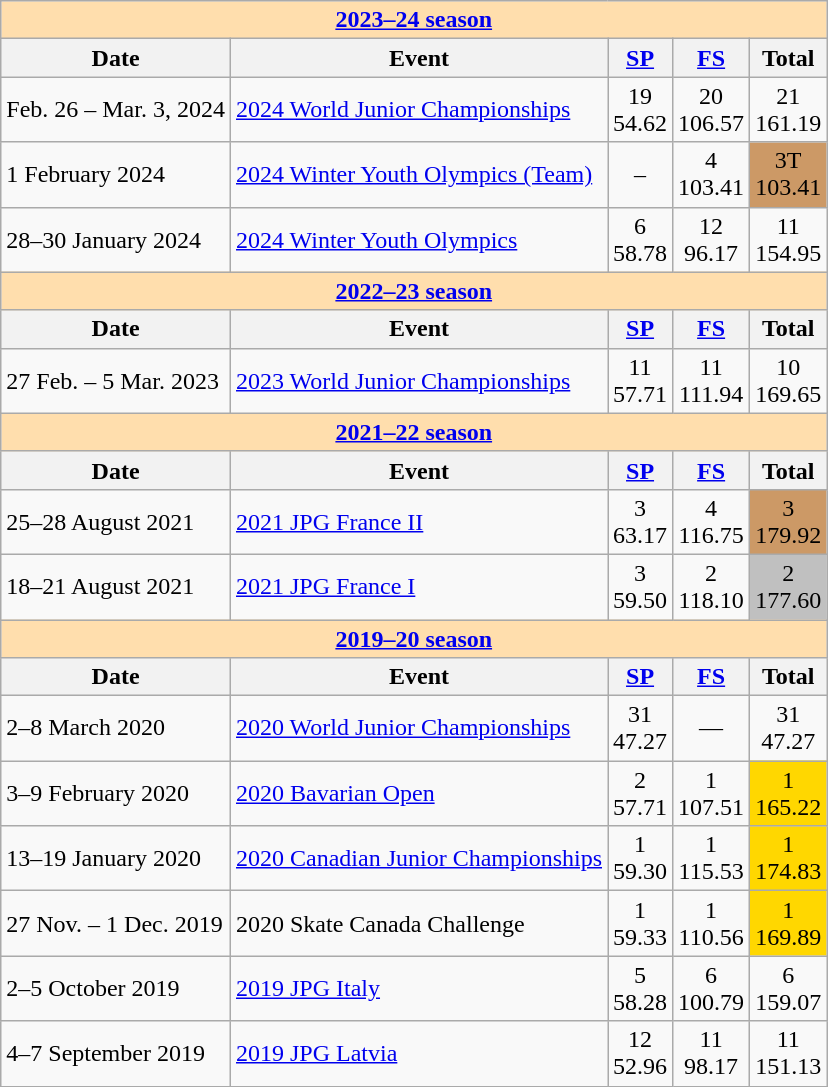<table class="wikitable">
<tr>
<td style="background-color: #ffdead; " colspan=5 align=center><a href='#'><strong>2023–24 season</strong></a></td>
</tr>
<tr>
<th>Date</th>
<th>Event</th>
<th><a href='#'>SP</a></th>
<th><a href='#'>FS</a></th>
<th>Total</th>
</tr>
<tr>
<td>Feb. 26 – Mar. 3, 2024</td>
<td><a href='#'>2024 World Junior Championships</a></td>
<td align=center>19 <br>  54.62</td>
<td align=center>20 <br>  106.57</td>
<td align=center>21 <br> 161.19</td>
</tr>
<tr>
<td>1 February 2024</td>
<td><a href='#'>2024 Winter Youth Olympics (Team)</a></td>
<td align=center>–</td>
<td align=center>4 <br> 103.41</td>
<td align=center bgcolor=cc9966>3T<br> 103.41</td>
</tr>
<tr>
<td>28–30 January 2024</td>
<td><a href='#'>2024 Winter Youth Olympics</a></td>
<td align=center>6 <br> 58.78</td>
<td align=center>12 <br>  96.17</td>
<td align=center>11 <br> 154.95</td>
</tr>
<tr>
<td style="background-color: #ffdead; " colspan=5 align=center><a href='#'><strong>2022–23 season</strong></a></td>
</tr>
<tr>
<th>Date</th>
<th>Event</th>
<th><a href='#'>SP</a></th>
<th><a href='#'>FS</a></th>
<th>Total</th>
</tr>
<tr>
<td>27 Feb. – 5 Mar. 2023</td>
<td><a href='#'>2023 World Junior Championships</a></td>
<td align=center>11<br> 57.71</td>
<td align=center>11<br> 111.94</td>
<td align=center>10<br> 169.65</td>
</tr>
<tr>
<td style="background-color: #ffdead; " colspan=5 align=center><a href='#'><strong>2021–22 season</strong></a></td>
</tr>
<tr>
<th>Date</th>
<th>Event</th>
<th><a href='#'>SP</a></th>
<th><a href='#'>FS</a></th>
<th>Total</th>
</tr>
<tr>
<td>25–28 August 2021</td>
<td><a href='#'>2021 JPG France II</a></td>
<td align=center>3 <br> 63.17</td>
<td align=center>4 <br> 116.75</td>
<td align=center bgcolor=cc9966>3 <br> 179.92</td>
</tr>
<tr>
<td>18–21 August 2021</td>
<td><a href='#'>2021 JPG France I</a></td>
<td align=center>3 <br> 59.50</td>
<td align=center>2 <br> 118.10</td>
<td align=center bgcolor=silver>2 <br> 177.60</td>
</tr>
<tr>
<td style="background-color: #ffdead; " colspan=5 align=center><a href='#'><strong>2019–20 season</strong></a></td>
</tr>
<tr>
<th>Date</th>
<th>Event</th>
<th><a href='#'>SP</a></th>
<th><a href='#'>FS</a></th>
<th>Total</th>
</tr>
<tr>
<td>2–8 March 2020</td>
<td><a href='#'>2020 World Junior Championships</a></td>
<td align=center>31 <br> 47.27</td>
<td align=center>—</td>
<td align=center>31 <br> 47.27</td>
</tr>
<tr>
<td>3–9 February 2020</td>
<td><a href='#'>2020 Bavarian Open</a></td>
<td align=center>2 <br> 57.71</td>
<td align=center>1 <br> 107.51</td>
<td align=center bgcolor=gold>1 <br> 165.22</td>
</tr>
<tr>
<td>13–19 January 2020</td>
<td><a href='#'>2020 Canadian Junior Championships</a></td>
<td align=center>1 <br> 59.30</td>
<td align=center>1 <br> 115.53</td>
<td align=center bgcolor=gold>1 <br> 174.83</td>
</tr>
<tr>
<td>27 Nov. – 1 Dec. 2019</td>
<td>2020 Skate Canada Challenge</td>
<td align=center>1 <br> 59.33</td>
<td align=center>1 <br> 110.56</td>
<td align=center bgcolor=gold>1 <br> 169.89</td>
</tr>
<tr>
<td>2–5 October 2019</td>
<td><a href='#'>2019 JPG Italy</a></td>
<td align=center>5 <br> 58.28</td>
<td align=center>6 <br> 100.79</td>
<td align=center>6 <br> 159.07</td>
</tr>
<tr>
<td>4–7 September 2019</td>
<td><a href='#'>2019 JPG Latvia</a></td>
<td align=center>12 <br> 52.96</td>
<td align=center>11 <br> 98.17</td>
<td align=center>11 <br> 151.13</td>
</tr>
</table>
